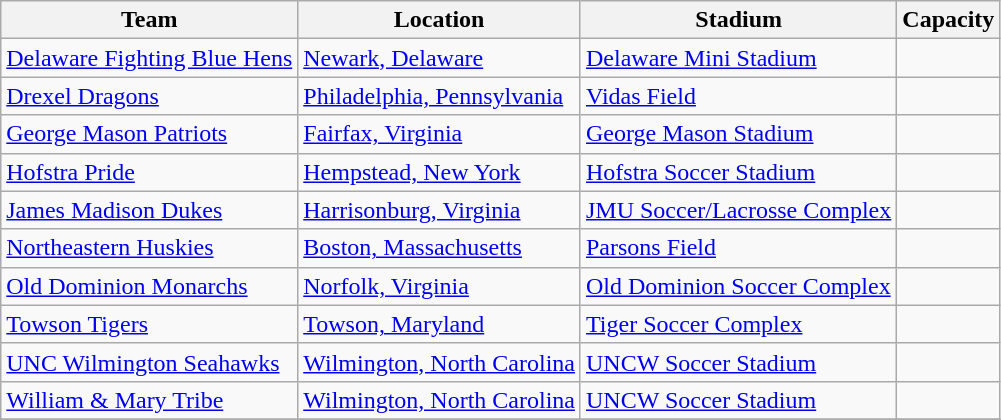<table class="wikitable sortable" style="text-align: left;">
<tr>
<th>Team</th>
<th>Location</th>
<th>Stadium</th>
<th>Capacity</th>
</tr>
<tr>
<td><a href='#'>Delaware Fighting Blue Hens</a></td>
<td><a href='#'>Newark, Delaware</a></td>
<td><a href='#'>Delaware Mini Stadium</a></td>
<td align="center"></td>
</tr>
<tr>
<td><a href='#'>Drexel Dragons</a></td>
<td><a href='#'>Philadelphia, Pennsylvania</a></td>
<td><a href='#'>Vidas Field</a></td>
<td align="center"></td>
</tr>
<tr>
<td><a href='#'>George Mason Patriots</a></td>
<td><a href='#'>Fairfax, Virginia</a></td>
<td><a href='#'>George Mason Stadium</a></td>
<td align="center"></td>
</tr>
<tr>
<td><a href='#'>Hofstra Pride</a></td>
<td><a href='#'>Hempstead, New York</a></td>
<td><a href='#'>Hofstra Soccer Stadium</a></td>
<td align="center"></td>
</tr>
<tr>
<td><a href='#'>James Madison Dukes</a></td>
<td><a href='#'>Harrisonburg, Virginia</a></td>
<td><a href='#'>JMU Soccer/Lacrosse Complex</a></td>
<td align="center"></td>
</tr>
<tr>
<td><a href='#'>Northeastern Huskies</a></td>
<td><a href='#'>Boston, Massachusetts</a></td>
<td><a href='#'>Parsons Field</a></td>
<td align="center"></td>
</tr>
<tr>
<td><a href='#'>Old Dominion Monarchs</a></td>
<td><a href='#'>Norfolk, Virginia</a></td>
<td><a href='#'>Old Dominion Soccer Complex</a></td>
<td align="center"></td>
</tr>
<tr>
<td><a href='#'>Towson Tigers</a></td>
<td><a href='#'>Towson, Maryland</a></td>
<td><a href='#'>Tiger Soccer Complex</a></td>
<td align="center"></td>
</tr>
<tr>
<td><a href='#'>UNC Wilmington Seahawks</a></td>
<td><a href='#'>Wilmington, North Carolina</a></td>
<td><a href='#'>UNCW Soccer Stadium</a></td>
<td align="center"></td>
</tr>
<tr>
<td><a href='#'>William & Mary Tribe</a></td>
<td><a href='#'>Wilmington, North Carolina</a></td>
<td><a href='#'>UNCW Soccer Stadium</a></td>
<td align="center"></td>
</tr>
<tr>
</tr>
</table>
